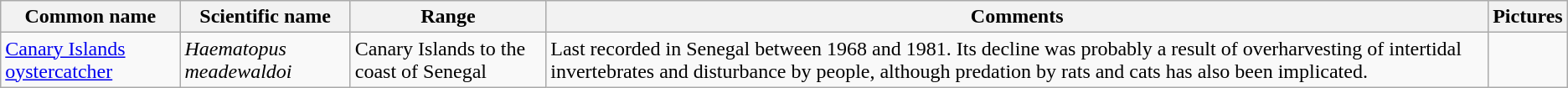<table class="wikitable">
<tr>
<th>Common name</th>
<th>Scientific name</th>
<th>Range</th>
<th class="unsortable">Comments</th>
<th class="unsortable">Pictures</th>
</tr>
<tr>
<td><a href='#'>Canary Islands oystercatcher</a></td>
<td><em>Haematopus meadewaldoi</em></td>
<td>Canary Islands to the coast of Senegal</td>
<td>Last recorded in Senegal between 1968 and 1981. Its decline was probably a result of overharvesting of intertidal invertebrates and disturbance by people, although predation by rats and cats has also been implicated.</td>
<td></td>
</tr>
</table>
